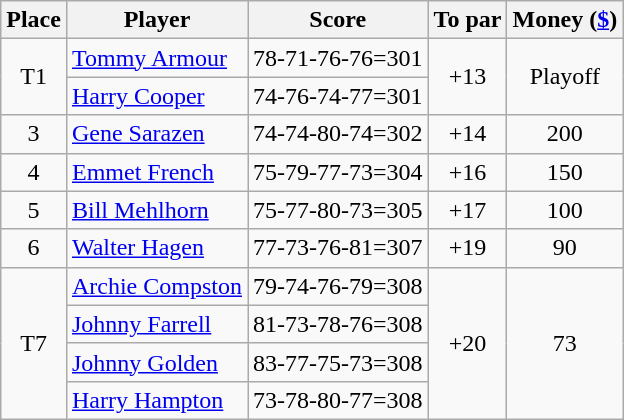<table class=wikitable>
<tr>
<th>Place</th>
<th>Player</th>
<th>Score</th>
<th>To par</th>
<th>Money (<a href='#'>$</a>)</th>
</tr>
<tr>
<td align=center rowspan=2>T1</td>
<td> <a href='#'>Tommy Armour</a></td>
<td>78-71-76-76=301</td>
<td rowspan=2 align=center>+13</td>
<td rowspan=2 align=center>Playoff</td>
</tr>
<tr>
<td> <a href='#'>Harry Cooper</a></td>
<td>74-76-74-77=301</td>
</tr>
<tr>
<td align=center>3</td>
<td> <a href='#'>Gene Sarazen</a></td>
<td>74-74-80-74=302</td>
<td align=center>+14</td>
<td align=center>200</td>
</tr>
<tr>
<td align=center>4</td>
<td> <a href='#'>Emmet French</a></td>
<td>75-79-77-73=304</td>
<td align=center>+16</td>
<td align=center>150</td>
</tr>
<tr>
<td align=center>5</td>
<td> <a href='#'>Bill Mehlhorn</a></td>
<td>75-77-80-73=305</td>
<td align=center>+17</td>
<td align=center>100</td>
</tr>
<tr>
<td align=center>6</td>
<td> <a href='#'>Walter Hagen</a></td>
<td>77-73-76-81=307</td>
<td align=center>+19</td>
<td align=center>90</td>
</tr>
<tr>
<td rowspan=4 align=center>T7</td>
<td> <a href='#'>Archie Compston</a></td>
<td>79-74-76-79=308</td>
<td rowspan=4 align=center>+20</td>
<td rowspan=4 align=center>73</td>
</tr>
<tr>
<td> <a href='#'>Johnny Farrell</a></td>
<td>81-73-78-76=308</td>
</tr>
<tr>
<td> <a href='#'>Johnny Golden</a></td>
<td>83-77-75-73=308</td>
</tr>
<tr>
<td> <a href='#'>Harry Hampton</a></td>
<td>73-78-80-77=308</td>
</tr>
</table>
